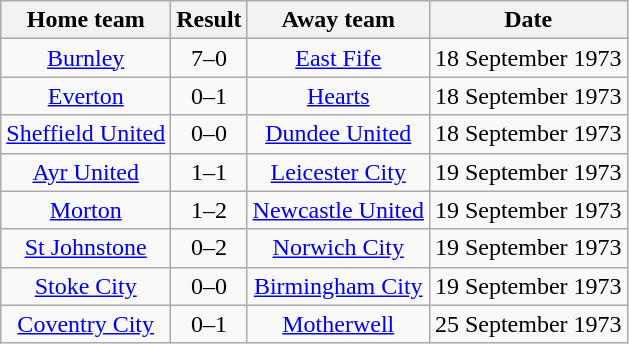<table class="wikitable" style="text-align: center">
<tr>
<th>Home team</th>
<th>Result</th>
<th>Away team</th>
<th>Date</th>
</tr>
<tr>
<td><a href='#'>Burnley</a></td>
<td>7–0</td>
<td><a href='#'>East Fife</a></td>
<td>18 September 1973</td>
</tr>
<tr>
<td><a href='#'>Everton</a></td>
<td>0–1</td>
<td><a href='#'>Hearts</a></td>
<td>18 September 1973</td>
</tr>
<tr>
<td><a href='#'>Sheffield United</a></td>
<td>0–0</td>
<td><a href='#'>Dundee United</a></td>
<td>18 September 1973</td>
</tr>
<tr>
<td><a href='#'>Ayr United</a></td>
<td>1–1</td>
<td><a href='#'>Leicester City</a></td>
<td>19 September 1973</td>
</tr>
<tr>
<td><a href='#'>Morton</a></td>
<td>1–2</td>
<td><a href='#'>Newcastle United</a></td>
<td>19 September 1973</td>
</tr>
<tr>
<td><a href='#'>St Johnstone</a></td>
<td>0–2</td>
<td><a href='#'>Norwich City</a></td>
<td>19 September 1973</td>
</tr>
<tr>
<td><a href='#'>Stoke City</a></td>
<td>0–0</td>
<td><a href='#'>Birmingham City</a></td>
<td>19 September 1973</td>
</tr>
<tr>
<td><a href='#'>Coventry City</a></td>
<td>0–1</td>
<td><a href='#'>Motherwell</a></td>
<td>25 September 1973</td>
</tr>
</table>
